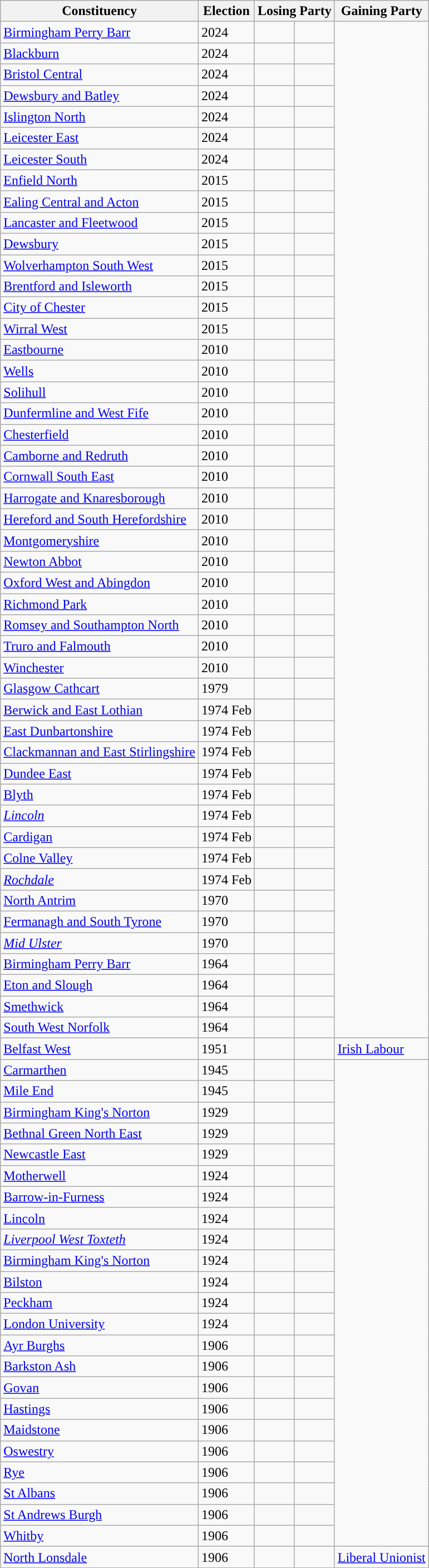<table class="wikitable sortable">
<tr>
<th>Constituency</th>
<th>Election</th>
<th colspan="2">Losing Party</th>
<th colspan="2">Gaining Party</th>
</tr>
<tr>
<td><a href='#'>Birmingham Perry Barr</a></td>
<td>2024</td>
<td></td>
<td></td>
</tr>
<tr>
<td><a href='#'>Blackburn</a></td>
<td>2024</td>
<td></td>
<td></td>
</tr>
<tr>
<td><a href='#'>Bristol Central</a></td>
<td>2024</td>
<td></td>
<td></td>
</tr>
<tr>
<td><a href='#'>Dewsbury and Batley</a></td>
<td>2024</td>
<td></td>
<td></td>
</tr>
<tr>
<td><a href='#'>Islington North</a></td>
<td>2024</td>
<td></td>
<td></td>
</tr>
<tr>
<td><a href='#'>Leicester East</a></td>
<td>2024</td>
<td></td>
<td></td>
</tr>
<tr>
<td><a href='#'>Leicester South</a></td>
<td>2024</td>
<td></td>
<td></td>
</tr>
<tr>
<td><a href='#'>Enfield North</a></td>
<td>2015</td>
<td></td>
<td></td>
</tr>
<tr>
<td><a href='#'>Ealing Central and Acton</a></td>
<td>2015</td>
<td></td>
<td></td>
</tr>
<tr>
<td><a href='#'>Lancaster and Fleetwood</a></td>
<td>2015</td>
<td></td>
<td></td>
</tr>
<tr>
<td><a href='#'>Dewsbury</a></td>
<td>2015</td>
<td></td>
<td></td>
</tr>
<tr>
<td><a href='#'>Wolverhampton South West</a></td>
<td>2015</td>
<td></td>
<td></td>
</tr>
<tr>
<td><a href='#'>Brentford and Isleworth</a></td>
<td>2015</td>
<td></td>
<td></td>
</tr>
<tr>
<td><a href='#'>City of Chester</a></td>
<td>2015</td>
<td></td>
<td></td>
</tr>
<tr>
<td><a href='#'>Wirral West</a></td>
<td>2015</td>
<td></td>
<td></td>
</tr>
<tr>
<td><a href='#'>Eastbourne</a></td>
<td>2010</td>
<td></td>
<td></td>
</tr>
<tr>
<td><a href='#'>Wells</a></td>
<td>2010</td>
<td></td>
<td></td>
</tr>
<tr>
<td><a href='#'>Solihull</a></td>
<td>2010</td>
<td></td>
<td></td>
</tr>
<tr>
<td><a href='#'>Dunfermline and West Fife</a></td>
<td>2010</td>
<td></td>
<td></td>
</tr>
<tr>
<td><a href='#'>Chesterfield</a></td>
<td>2010</td>
<td></td>
<td></td>
</tr>
<tr>
<td><a href='#'>Camborne and Redruth</a></td>
<td>2010</td>
<td></td>
<td></td>
</tr>
<tr>
<td><a href='#'>Cornwall South East</a></td>
<td>2010</td>
<td></td>
<td></td>
</tr>
<tr>
<td><a href='#'>Harrogate and Knaresborough</a></td>
<td>2010</td>
<td></td>
<td></td>
</tr>
<tr>
<td><a href='#'>Hereford and South Herefordshire</a></td>
<td>2010</td>
<td></td>
<td></td>
</tr>
<tr>
<td><a href='#'>Montgomeryshire</a></td>
<td>2010</td>
<td></td>
<td></td>
</tr>
<tr>
<td><a href='#'>Newton Abbot</a></td>
<td>2010</td>
<td></td>
<td></td>
</tr>
<tr>
<td><a href='#'>Oxford West and Abingdon</a></td>
<td>2010</td>
<td></td>
<td></td>
</tr>
<tr>
<td><a href='#'>Richmond Park</a></td>
<td>2010</td>
<td></td>
<td></td>
</tr>
<tr>
<td><a href='#'>Romsey and Southampton North</a></td>
<td>2010</td>
<td></td>
<td></td>
</tr>
<tr>
<td><a href='#'>Truro and Falmouth</a></td>
<td>2010</td>
<td></td>
<td></td>
</tr>
<tr>
<td><a href='#'>Winchester</a></td>
<td>2010</td>
<td></td>
<td></td>
</tr>
<tr>
<td><a href='#'>Glasgow Cathcart</a></td>
<td>1979</td>
<td></td>
<td></td>
</tr>
<tr>
<td><a href='#'>Berwick and East Lothian</a></td>
<td>1974 Feb</td>
<td></td>
<td></td>
</tr>
<tr>
<td><a href='#'>East Dunbartonshire</a></td>
<td>1974 Feb</td>
<td></td>
<td></td>
</tr>
<tr>
<td><a href='#'>Clackmannan and East Stirlingshire</a></td>
<td>1974 Feb</td>
<td></td>
<td></td>
</tr>
<tr>
<td><a href='#'>Dundee East</a></td>
<td>1974 Feb</td>
<td></td>
<td></td>
</tr>
<tr>
<td><a href='#'>Blyth</a></td>
<td>1974 Feb</td>
<td></td>
<td></td>
</tr>
<tr>
<td><a href='#'><em>Lincoln</em></a></td>
<td>1974 Feb</td>
<td></td>
<td></td>
</tr>
<tr>
<td><a href='#'>Cardigan</a></td>
<td>1974 Feb</td>
<td></td>
<td></td>
</tr>
<tr>
<td><a href='#'>Colne Valley</a></td>
<td>1974 Feb</td>
<td></td>
<td></td>
</tr>
<tr>
<td><a href='#'><em>Rochdale</em></a></td>
<td>1974 Feb</td>
<td></td>
<td></td>
</tr>
<tr>
<td><a href='#'>North Antrim</a></td>
<td>1970</td>
<td></td>
<td></td>
</tr>
<tr>
<td><a href='#'>Fermanagh and South Tyrone</a></td>
<td>1970</td>
<td></td>
<td></td>
</tr>
<tr>
<td><a href='#'><em>Mid Ulster</em></a></td>
<td>1970</td>
<td></td>
<td></td>
</tr>
<tr>
<td><a href='#'>Birmingham Perry Barr</a></td>
<td>1964</td>
<td></td>
<td></td>
</tr>
<tr>
<td><a href='#'>Eton and Slough</a></td>
<td>1964</td>
<td></td>
<td></td>
</tr>
<tr>
<td><a href='#'>Smethwick</a></td>
<td>1964</td>
<td></td>
<td></td>
</tr>
<tr>
<td><a href='#'>South West Norfolk</a></td>
<td>1964</td>
<td></td>
<td></td>
</tr>
<tr>
<td><a href='#'>Belfast West</a></td>
<td>1951</td>
<td></td>
<td style="background-color: "></td>
<td><a href='#'>Irish Labour</a></td>
</tr>
<tr>
<td><a href='#'>Carmarthen</a></td>
<td>1945</td>
<td></td>
<td></td>
</tr>
<tr>
<td><a href='#'>Mile End</a></td>
<td>1945</td>
<td></td>
<td></td>
</tr>
<tr>
<td><a href='#'>Birmingham King's Norton</a></td>
<td>1929</td>
<td></td>
<td></td>
</tr>
<tr>
<td><a href='#'>Bethnal Green North East</a></td>
<td>1929</td>
<td></td>
<td></td>
</tr>
<tr>
<td><a href='#'>Newcastle East</a></td>
<td>1929</td>
<td></td>
<td></td>
</tr>
<tr>
<td><a href='#'>Motherwell</a></td>
<td>1924</td>
<td></td>
<td></td>
</tr>
<tr>
<td><a href='#'>Barrow-in-Furness</a></td>
<td>1924</td>
<td></td>
<td></td>
</tr>
<tr>
<td><a href='#'>Lincoln</a></td>
<td>1924</td>
<td></td>
<td></td>
</tr>
<tr>
<td><a href='#'><em>Liverpool West Toxteth</em></a></td>
<td>1924</td>
<td></td>
<td></td>
</tr>
<tr>
<td><a href='#'>Birmingham King's Norton</a></td>
<td>1924</td>
<td></td>
<td></td>
</tr>
<tr>
<td><a href='#'>Bilston</a></td>
<td>1924</td>
<td></td>
<td></td>
</tr>
<tr>
<td><a href='#'>Peckham</a></td>
<td>1924</td>
<td></td>
<td></td>
</tr>
<tr>
<td><a href='#'>London University</a></td>
<td>1924</td>
<td></td>
<td></td>
</tr>
<tr>
<td><a href='#'>Ayr Burghs</a></td>
<td>1906</td>
<td></td>
<td></td>
</tr>
<tr>
<td><a href='#'>Barkston Ash</a></td>
<td>1906</td>
<td></td>
<td></td>
</tr>
<tr>
<td><a href='#'>Govan</a></td>
<td>1906</td>
<td></td>
<td></td>
</tr>
<tr>
<td><a href='#'>Hastings</a></td>
<td>1906</td>
<td></td>
<td></td>
</tr>
<tr>
<td><a href='#'>Maidstone</a></td>
<td>1906</td>
<td></td>
<td></td>
</tr>
<tr>
<td><a href='#'>Oswestry</a></td>
<td>1906</td>
<td></td>
<td></td>
</tr>
<tr>
<td><a href='#'>Rye</a></td>
<td>1906</td>
<td></td>
<td></td>
</tr>
<tr>
<td><a href='#'>St Albans</a></td>
<td>1906</td>
<td></td>
<td></td>
</tr>
<tr>
<td><a href='#'>St Andrews Burgh</a></td>
<td>1906</td>
<td></td>
<td></td>
</tr>
<tr>
<td><a href='#'>Whitby</a></td>
<td>1906</td>
<td></td>
<td></td>
</tr>
<tr>
<td><a href='#'>North Lonsdale</a></td>
<td>1906</td>
<td></td>
<td style="background-color: "></td>
<td><a href='#'>Liberal Unionist</a></td>
</tr>
</table>
